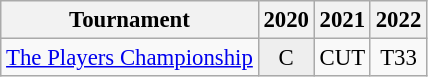<table class="wikitable" style="font-size:95%;text-align:center;">
<tr>
<th>Tournament</th>
<th>2020</th>
<th>2021</th>
<th>2022</th>
</tr>
<tr>
<td align=left><a href='#'>The Players Championship</a></td>
<td style="background:#eeeeee;">C</td>
<td>CUT</td>
<td>T33</td>
</tr>
</table>
